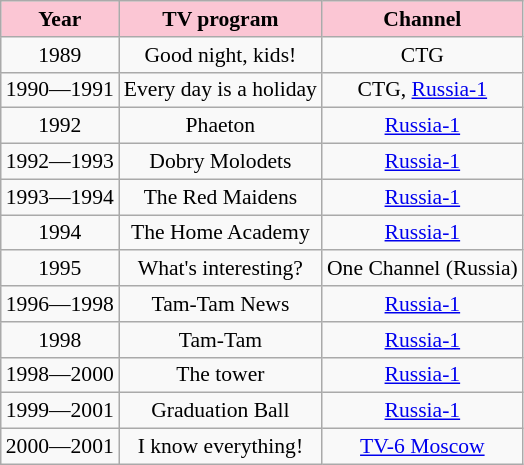<table class="wikitable" style="font-size: 90%;" border="2" cellpadding="4" background: #f9f9f9;>
<tr align="center">
<th style="background:#fbc6d4;">Year</th>
<th style="background:#fbc6d4;">TV program</th>
<th style="background:#fbc6d4;">Channel</th>
</tr>
<tr align="center">
<td>1989</td>
<td>Good night, kids!</td>
<td>CTG</td>
</tr>
<tr align="center">
<td>1990—1991</td>
<td>Every day is a holiday</td>
<td>CTG, <a href='#'>Russia-1</a></td>
</tr>
<tr align="center">
<td>1992</td>
<td>Phaeton</td>
<td><a href='#'>Russia-1</a></td>
</tr>
<tr align="center">
<td>1992—1993</td>
<td>Dobry Molodets</td>
<td><a href='#'>Russia-1</a></td>
</tr>
<tr align="center">
<td>1993—1994</td>
<td>The Red Maidens</td>
<td><a href='#'>Russia-1</a></td>
</tr>
<tr align="center">
<td>1994</td>
<td>The Home Academy</td>
<td><a href='#'>Russia-1</a></td>
</tr>
<tr align="center">
<td>1995</td>
<td>What's interesting?</td>
<td>One Channel (Russia)</td>
</tr>
<tr align="center">
<td>1996—1998</td>
<td>Tam-Tam News</td>
<td><a href='#'>Russia-1</a></td>
</tr>
<tr align="center">
<td>1998</td>
<td>Tam-Tam</td>
<td><a href='#'>Russia-1</a></td>
</tr>
<tr align="center">
<td>1998—2000</td>
<td>The tower</td>
<td><a href='#'>Russia-1</a></td>
</tr>
<tr align="center">
<td>1999—2001</td>
<td>Graduation Ball</td>
<td><a href='#'>Russia-1</a></td>
</tr>
<tr align="center">
<td>2000—2001</td>
<td>I know everything!</td>
<td><a href='#'>TV-6 Moscow</a></td>
</tr>
</table>
